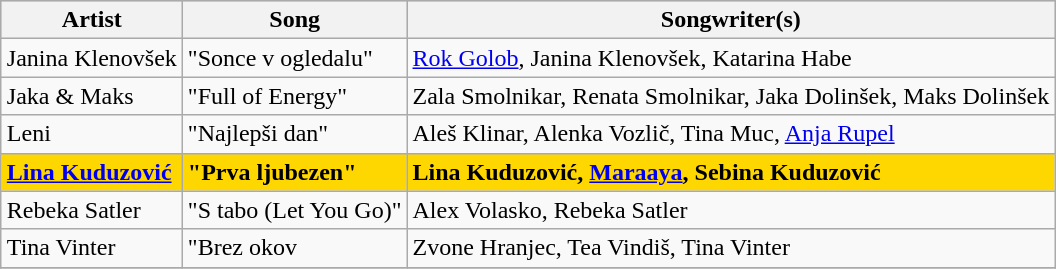<table class="sortable wikitable" style="margin: 1em auto 1em auto">
<tr bgcolor="#CCCCCC">
<th>Artist</th>
<th>Song</th>
<th>Songwriter(s)</th>
</tr>
<tr>
<td>Janina Klenovšek</td>
<td>"Sonce v ogledalu"</td>
<td><a href='#'>Rok Golob</a>, Janina Klenovšek, Katarina Habe</td>
</tr>
<tr>
<td>Jaka & Maks</td>
<td>"Full of Energy"</td>
<td>Zala Smolnikar, Renata Smolnikar, Jaka Dolinšek, Maks Dolinšek</td>
</tr>
<tr>
<td>Leni</td>
<td>"Najlepši dan"</td>
<td>Aleš Klinar, Alenka Vozlič, Tina Muc, <a href='#'>Anja Rupel</a></td>
</tr>
<tr bgcolor="gold">
<td><strong><a href='#'>Lina Kuduzović</a></strong></td>
<td><strong>"Prva ljubezen"</strong></td>
<td><strong>Lina Kuduzović, <a href='#'>Maraaya</a>, Sebina Kuduzović</strong></td>
</tr>
<tr>
<td>Rebeka Satler</td>
<td>"S tabo (Let You Go)"</td>
<td>Alex Volasko, Rebeka Satler</td>
</tr>
<tr>
<td>Tina Vinter</td>
<td>"Brez okov</td>
<td>Zvone Hranjec, Tea Vindiš, Tina Vinter</td>
</tr>
<tr>
</tr>
</table>
